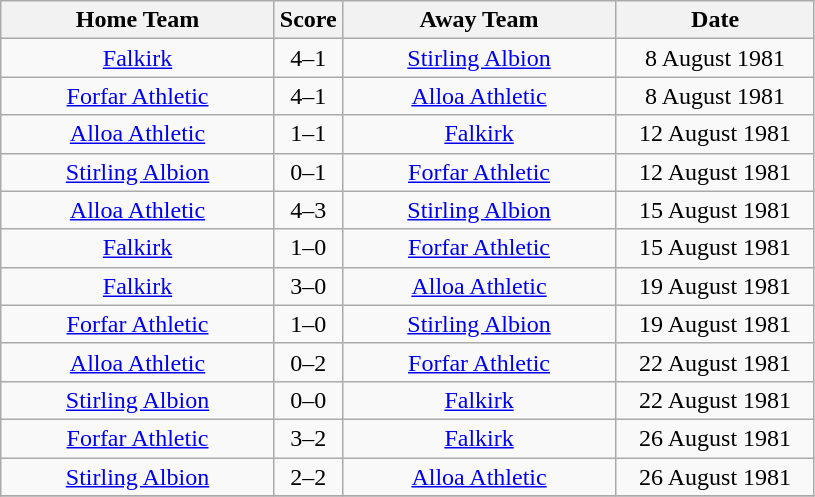<table class="wikitable" style="text-align:center;">
<tr>
<th width=175>Home Team</th>
<th width=20>Score</th>
<th width=175>Away Team</th>
<th width= 125>Date</th>
</tr>
<tr>
<td><a href='#'>Falkirk</a></td>
<td>4–1</td>
<td><a href='#'>Stirling Albion</a></td>
<td>8 August 1981</td>
</tr>
<tr>
<td><a href='#'>Forfar Athletic</a></td>
<td>4–1</td>
<td><a href='#'>Alloa Athletic</a></td>
<td>8 August 1981</td>
</tr>
<tr>
<td><a href='#'>Alloa Athletic</a></td>
<td>1–1</td>
<td><a href='#'>Falkirk</a></td>
<td>12 August 1981</td>
</tr>
<tr>
<td><a href='#'>Stirling Albion</a></td>
<td>0–1</td>
<td><a href='#'>Forfar Athletic</a></td>
<td>12 August 1981</td>
</tr>
<tr>
<td><a href='#'>Alloa Athletic</a></td>
<td>4–3</td>
<td><a href='#'>Stirling Albion</a></td>
<td>15 August 1981</td>
</tr>
<tr>
<td><a href='#'>Falkirk</a></td>
<td>1–0</td>
<td><a href='#'>Forfar Athletic</a></td>
<td>15 August 1981</td>
</tr>
<tr>
<td><a href='#'>Falkirk</a></td>
<td>3–0</td>
<td><a href='#'>Alloa Athletic</a></td>
<td>19 August 1981</td>
</tr>
<tr>
<td><a href='#'>Forfar Athletic</a></td>
<td>1–0</td>
<td><a href='#'>Stirling Albion</a></td>
<td>19 August 1981</td>
</tr>
<tr>
<td><a href='#'>Alloa Athletic</a></td>
<td>0–2</td>
<td><a href='#'>Forfar Athletic</a></td>
<td>22 August 1981</td>
</tr>
<tr>
<td><a href='#'>Stirling Albion</a></td>
<td>0–0</td>
<td><a href='#'>Falkirk</a></td>
<td>22 August 1981</td>
</tr>
<tr>
<td><a href='#'>Forfar Athletic</a></td>
<td>3–2</td>
<td><a href='#'>Falkirk</a></td>
<td>26 August 1981</td>
</tr>
<tr>
<td><a href='#'>Stirling Albion</a></td>
<td>2–2</td>
<td><a href='#'>Alloa Athletic</a></td>
<td>26 August 1981</td>
</tr>
<tr>
</tr>
</table>
